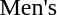<table>
<tr style="vertical-align:top">
<td>Men's</td>
<td> </td>
<td> </td>
<td> </td>
</tr>
</table>
